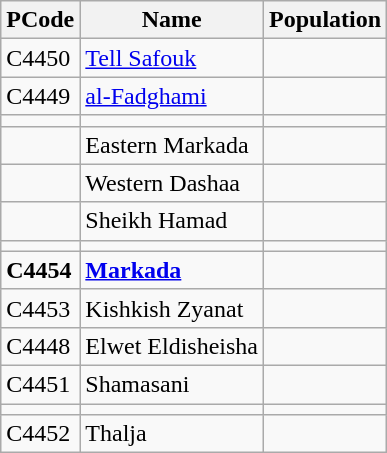<table class="wikitable sortable">
<tr>
<th>PCode</th>
<th>Name</th>
<th>Population</th>
</tr>
<tr>
<td>C4450</td>
<td><a href='#'>Tell Safouk</a></td>
<td align=right></td>
</tr>
<tr>
<td>C4449</td>
<td><a href='#'>al-Fadghami</a></td>
<td align=right></td>
</tr>
<tr>
<td></td>
<td></td>
<td align=right></td>
</tr>
<tr>
<td></td>
<td>Eastern Markada</td>
<td align=right></td>
</tr>
<tr>
<td></td>
<td>Western Dashaa</td>
<td align=right></td>
</tr>
<tr>
<td></td>
<td>Sheikh Hamad</td>
<td align=right></td>
</tr>
<tr>
<td></td>
<td></td>
<td align=right></td>
</tr>
<tr>
<td><strong>C4454</strong></td>
<td><strong><a href='#'>Markada</a></strong></td>
<td align=right><strong></strong></td>
</tr>
<tr>
<td>C4453</td>
<td>Kishkish Zyanat</td>
<td align=right></td>
</tr>
<tr>
<td>C4448</td>
<td>Elwet Eldisheisha</td>
<td align=right></td>
</tr>
<tr>
<td>C4451</td>
<td>Shamasani</td>
<td align=right></td>
</tr>
<tr>
<td></td>
<td></td>
<td align=right></td>
</tr>
<tr>
<td>C4452</td>
<td>Thalja</td>
<td align=right></td>
</tr>
</table>
